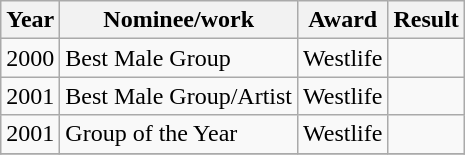<table class="wikitable">
<tr>
<th>Year</th>
<th>Nominee/work</th>
<th>Award</th>
<th>Result</th>
</tr>
<tr>
<td>2000</td>
<td>Best Male Group</td>
<td>Westlife</td>
<td></td>
</tr>
<tr>
<td>2001</td>
<td>Best Male Group/Artist</td>
<td>Westlife</td>
<td></td>
</tr>
<tr>
<td>2001</td>
<td>Group of the Year</td>
<td>Westlife</td>
<td></td>
</tr>
<tr>
</tr>
</table>
